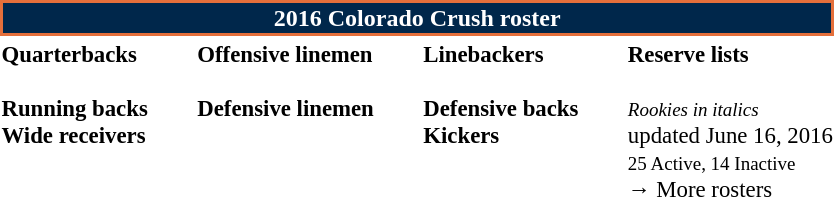<table class="toccolours" style="text-align: left;">
<tr>
<th colspan="7" style="background:#00274B; border:2px solid #E46F3B; color:white; text-align:center;"><strong>2016 Colorado Crush roster</strong></th>
</tr>
<tr>
<td style="font-size: 95%;vertical-align:top;"><strong>Quarterbacks</strong><br><br><strong>Running backs</strong>
<br><strong>Wide receivers</strong>




</td>
<td style="width: 25px;"></td>
<td style="font-size: 95%;vertical-align:top;"><strong>Offensive linemen</strong><br>


<br><strong>Defensive linemen</strong>




</td>
<td style="width: 25px;"></td>
<td style="font-size: 95%;vertical-align:top;"><strong>Linebackers</strong><br>
<br><strong>Defensive backs</strong>





<br><strong>Kickers</strong>
</td>
<td style="width: 25px;"></td>
<td style="font-size: 95%;vertical-align:top;"><strong>Reserve lists</strong><br>












<br><small><em>Rookies in italics</em></small><br>
<span></span> updated June 16, 2016<br>
<small>25 Active, 14 Inactive</small><br>→ More rosters</td>
</tr>
<tr>
</tr>
</table>
